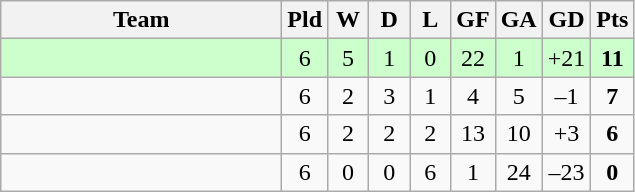<table class="wikitable" style="text-align:center;">
<tr>
<th width=180>Team</th>
<th width=20>Pld</th>
<th width=20>W</th>
<th width=20>D</th>
<th width=20>L</th>
<th width=20>GF</th>
<th width=20>GA</th>
<th width=20>GD</th>
<th width=20>Pts</th>
</tr>
<tr bgcolor="ccffcc">
<td align="left"></td>
<td>6</td>
<td>5</td>
<td>1</td>
<td>0</td>
<td>22</td>
<td>1</td>
<td>+21</td>
<td><strong>11</strong></td>
</tr>
<tr>
<td align="left"></td>
<td>6</td>
<td>2</td>
<td>3</td>
<td>1</td>
<td>4</td>
<td>5</td>
<td>–1</td>
<td><strong>7</strong></td>
</tr>
<tr>
<td align="left"></td>
<td>6</td>
<td>2</td>
<td>2</td>
<td>2</td>
<td>13</td>
<td>10</td>
<td>+3</td>
<td><strong>6</strong></td>
</tr>
<tr>
<td align="left"></td>
<td>6</td>
<td>0</td>
<td>0</td>
<td>6</td>
<td>1</td>
<td>24</td>
<td>–23</td>
<td><strong>0</strong></td>
</tr>
</table>
